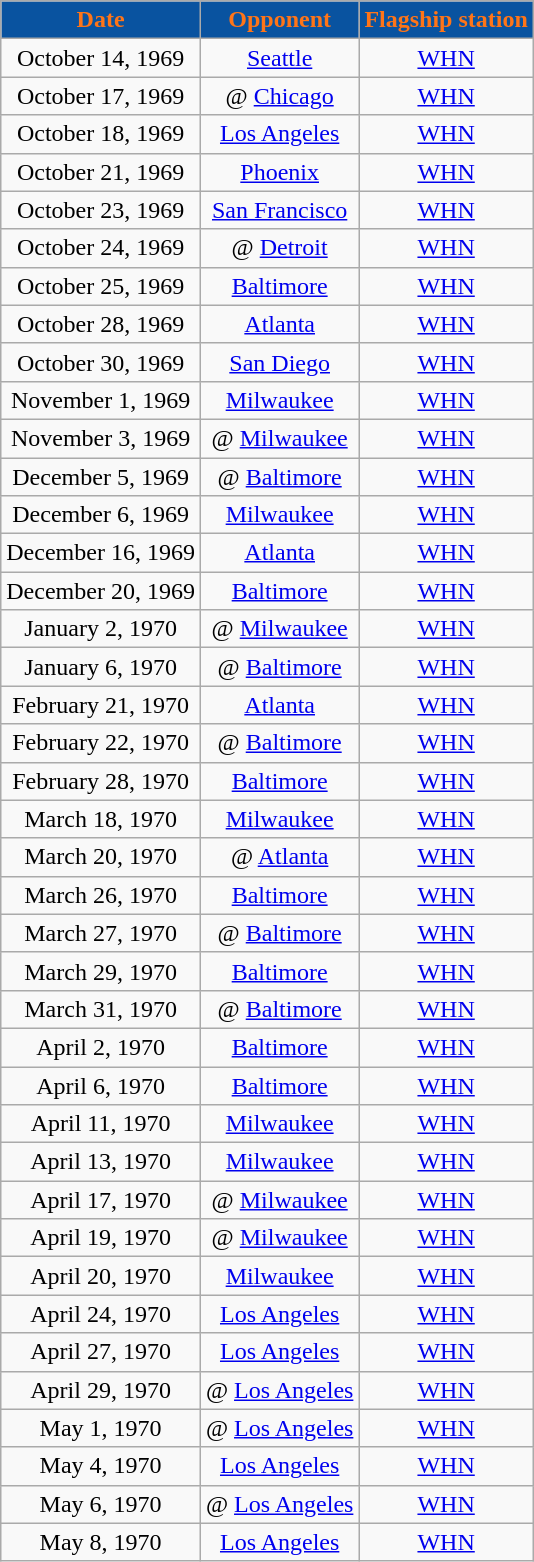<table class="wikitable">
<tr>
<th style="color:#FF7518; background:#0953a0;">Date</th>
<th style="color:#FF7518; background:#0953a0;">Opponent</th>
<th style="color:#FF7518; background:#0953a0;">Flagship station</th>
</tr>
<tr style="text-align: center">
<td>October 14, 1969</td>
<td><a href='#'>Seattle</a></td>
<td><a href='#'>WHN</a></td>
</tr>
<tr style="text-align: center">
<td>October 17, 1969</td>
<td>@ <a href='#'>Chicago</a></td>
<td><a href='#'>WHN</a></td>
</tr>
<tr style="text-align: center">
<td>October 18, 1969</td>
<td><a href='#'>Los Angeles</a></td>
<td><a href='#'>WHN</a></td>
</tr>
<tr style="text-align: center">
<td>October 21, 1969</td>
<td><a href='#'>Phoenix</a></td>
<td><a href='#'>WHN</a></td>
</tr>
<tr style="text-align: center">
<td>October 23, 1969</td>
<td><a href='#'>San Francisco</a></td>
<td><a href='#'>WHN</a></td>
</tr>
<tr style="text-align: center">
<td>October 24, 1969</td>
<td>@ <a href='#'>Detroit</a></td>
<td><a href='#'>WHN</a></td>
</tr>
<tr style="text-align: center">
<td>October 25, 1969</td>
<td><a href='#'>Baltimore</a></td>
<td><a href='#'>WHN</a></td>
</tr>
<tr style="text-align: center">
<td>October 28, 1969</td>
<td><a href='#'>Atlanta</a></td>
<td><a href='#'>WHN</a></td>
</tr>
<tr style="text-align: center">
<td>October 30, 1969</td>
<td><a href='#'>San Diego</a></td>
<td><a href='#'>WHN</a></td>
</tr>
<tr style="text-align: center">
<td>November 1, 1969</td>
<td><a href='#'>Milwaukee</a></td>
<td><a href='#'>WHN</a></td>
</tr>
<tr style="text-align: center">
<td>November 3, 1969</td>
<td>@ <a href='#'>Milwaukee</a></td>
<td><a href='#'>WHN</a></td>
</tr>
<tr style="text-align: center">
<td>December 5, 1969</td>
<td>@ <a href='#'>Baltimore</a></td>
<td><a href='#'>WHN</a></td>
</tr>
<tr style="text-align: center">
<td>December 6, 1969</td>
<td><a href='#'>Milwaukee</a></td>
<td><a href='#'>WHN</a></td>
</tr>
<tr style="text-align: center">
<td>December 16, 1969</td>
<td><a href='#'>Atlanta</a></td>
<td><a href='#'>WHN</a></td>
</tr>
<tr style="text-align: center">
<td>December 20, 1969</td>
<td><a href='#'>Baltimore</a></td>
<td><a href='#'>WHN</a></td>
</tr>
<tr style="text-align: center">
<td>January 2, 1970</td>
<td>@ <a href='#'>Milwaukee</a></td>
<td><a href='#'>WHN</a></td>
</tr>
<tr style="text-align: center">
<td>January 6, 1970</td>
<td>@ <a href='#'>Baltimore</a></td>
<td><a href='#'>WHN</a></td>
</tr>
<tr style="text-align: center">
<td>February 21, 1970</td>
<td><a href='#'>Atlanta</a></td>
<td><a href='#'>WHN</a></td>
</tr>
<tr style="text-align: center">
<td>February 22, 1970</td>
<td>@ <a href='#'>Baltimore</a></td>
<td><a href='#'>WHN</a></td>
</tr>
<tr style="text-align: center">
<td>February 28, 1970</td>
<td><a href='#'>Baltimore</a></td>
<td><a href='#'>WHN</a></td>
</tr>
<tr style="text-align: center">
<td>March 18, 1970</td>
<td><a href='#'>Milwaukee</a></td>
<td><a href='#'>WHN</a></td>
</tr>
<tr style="text-align: center">
<td>March 20, 1970</td>
<td>@ <a href='#'>Atlanta</a></td>
<td><a href='#'>WHN</a></td>
</tr>
<tr style="text-align: center">
<td>March 26, 1970</td>
<td><a href='#'>Baltimore</a></td>
<td><a href='#'>WHN</a></td>
</tr>
<tr style="text-align: center">
<td>March 27, 1970</td>
<td>@ <a href='#'>Baltimore</a></td>
<td><a href='#'>WHN</a></td>
</tr>
<tr style="text-align: center">
<td>March 29, 1970</td>
<td><a href='#'>Baltimore</a></td>
<td><a href='#'>WHN</a></td>
</tr>
<tr style="text-align: center">
<td>March 31, 1970</td>
<td>@ <a href='#'>Baltimore</a></td>
<td><a href='#'>WHN</a></td>
</tr>
<tr style="text-align: center">
<td>April 2, 1970</td>
<td><a href='#'>Baltimore</a></td>
<td><a href='#'>WHN</a></td>
</tr>
<tr style="text-align: center">
<td>April 6, 1970</td>
<td><a href='#'>Baltimore</a></td>
<td><a href='#'>WHN</a></td>
</tr>
<tr style="text-align: center">
<td>April 11, 1970</td>
<td><a href='#'>Milwaukee</a></td>
<td><a href='#'>WHN</a></td>
</tr>
<tr style="text-align: center">
<td>April 13, 1970</td>
<td><a href='#'>Milwaukee</a></td>
<td><a href='#'>WHN</a></td>
</tr>
<tr style="text-align: center">
<td>April 17, 1970</td>
<td>@ <a href='#'>Milwaukee</a></td>
<td><a href='#'>WHN</a></td>
</tr>
<tr style="text-align: center">
<td>April 19, 1970</td>
<td>@ <a href='#'>Milwaukee</a></td>
<td><a href='#'>WHN</a></td>
</tr>
<tr style="text-align: center">
<td>April 20, 1970</td>
<td><a href='#'>Milwaukee</a></td>
<td><a href='#'>WHN</a></td>
</tr>
<tr style="text-align: center">
<td>April 24, 1970</td>
<td><a href='#'>Los Angeles</a></td>
<td><a href='#'>WHN</a></td>
</tr>
<tr style="text-align: center">
<td>April 27, 1970</td>
<td><a href='#'>Los Angeles</a></td>
<td><a href='#'>WHN</a></td>
</tr>
<tr style="text-align: center">
<td>April 29, 1970</td>
<td>@ <a href='#'>Los Angeles</a></td>
<td><a href='#'>WHN</a></td>
</tr>
<tr style="text-align: center">
<td>May 1, 1970</td>
<td>@ <a href='#'>Los Angeles</a></td>
<td><a href='#'>WHN</a></td>
</tr>
<tr style="text-align: center">
<td>May 4, 1970</td>
<td><a href='#'>Los Angeles</a></td>
<td><a href='#'>WHN</a></td>
</tr>
<tr style="text-align: center">
<td>May 6, 1970</td>
<td>@ <a href='#'>Los Angeles</a></td>
<td><a href='#'>WHN</a></td>
</tr>
<tr style="text-align: center">
<td>May 8, 1970</td>
<td><a href='#'>Los Angeles</a></td>
<td><a href='#'>WHN</a></td>
</tr>
</table>
